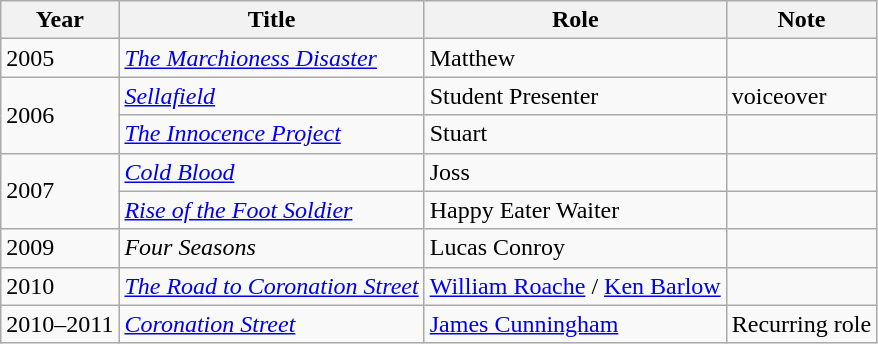<table class="wikitable">
<tr>
<th>Year</th>
<th>Title</th>
<th>Role</th>
<th>Note</th>
</tr>
<tr>
<td>2005</td>
<td><em><a href='#'>The Marchioness Disaster</a></em></td>
<td>Matthew</td>
<td></td>
</tr>
<tr>
<td rowspan=2>2006</td>
<td><em><a href='#'>Sellafield</a></em></td>
<td>Student Presenter</td>
<td>voiceover</td>
</tr>
<tr>
<td><em><a href='#'>The Innocence Project</a></em></td>
<td>Stuart</td>
<td></td>
</tr>
<tr>
<td rowspan=2>2007</td>
<td><em><a href='#'>Cold Blood</a></em></td>
<td>Joss</td>
<td></td>
</tr>
<tr>
<td><em><a href='#'>Rise of the Foot Soldier</a></em></td>
<td>Happy Eater Waiter</td>
<td></td>
</tr>
<tr>
<td>2009</td>
<td><em>Four Seasons</em></td>
<td>Lucas Conroy</td>
<td></td>
</tr>
<tr>
<td>2010</td>
<td><em><a href='#'>The Road to Coronation Street</a></em></td>
<td><a href='#'>William Roache</a> / <a href='#'>Ken Barlow</a></td>
<td></td>
</tr>
<tr>
<td>2010–2011</td>
<td><em><a href='#'>Coronation Street</a></em></td>
<td><a href='#'>James Cunningham</a></td>
<td>Recurring role</td>
</tr>
</table>
